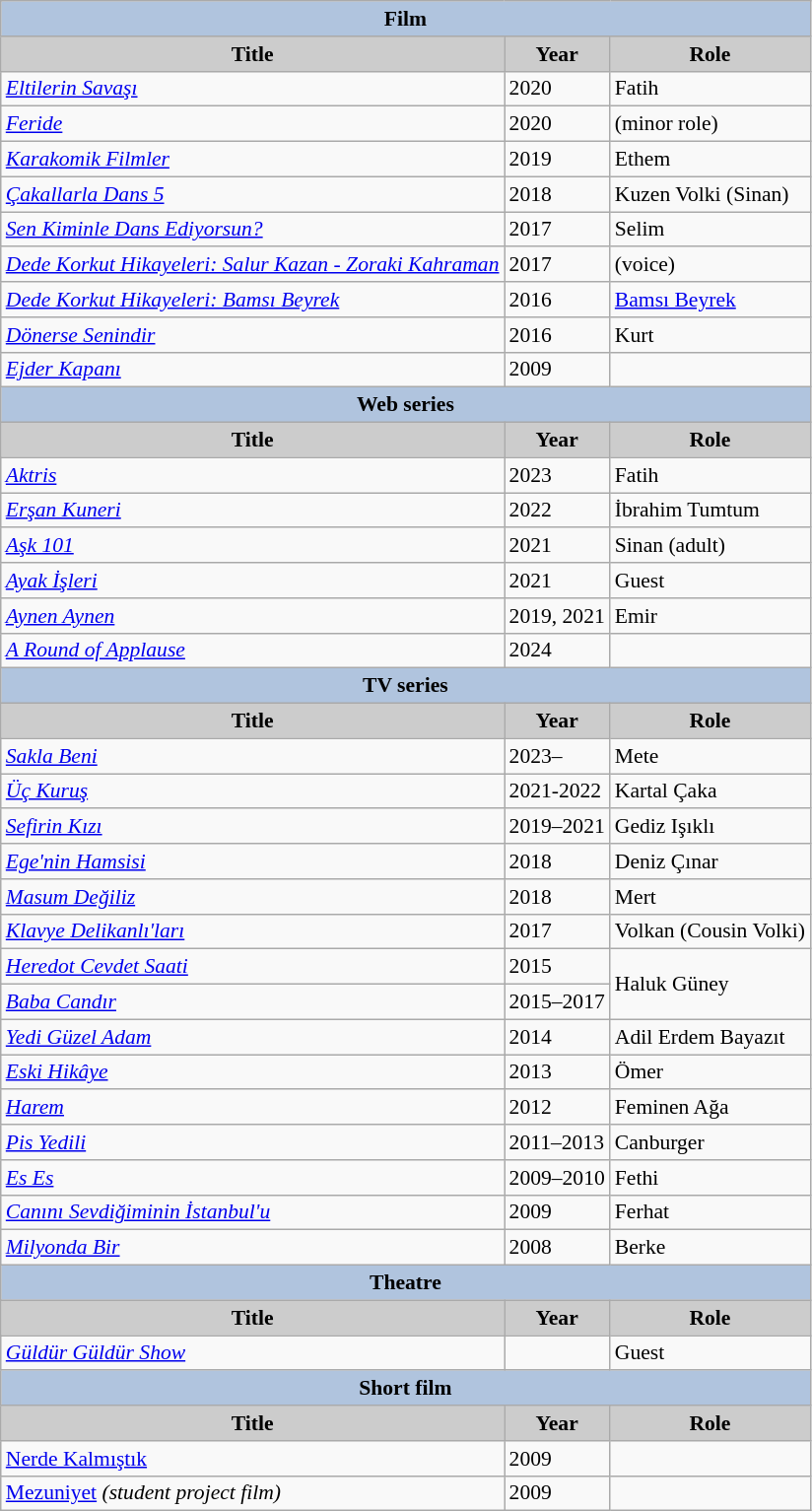<table class="wikitable" style="font-size:90%">
<tr>
<th colspan="3" style="background:LightSteelBlue">Film</th>
</tr>
<tr>
<th style="background:#CCCCCC">Title</th>
<th style="background:#CCCCCC">Year</th>
<th style="background:#CCCCCC">Role</th>
</tr>
<tr>
<td><em><a href='#'>Eltilerin Savaşı</a></em></td>
<td>2020</td>
<td>Fatih</td>
</tr>
<tr>
<td><em><a href='#'>Feride</a></em></td>
<td>2020</td>
<td>(minor role)</td>
</tr>
<tr>
<td><em><a href='#'>Karakomik Filmler</a></em></td>
<td>2019</td>
<td>Ethem</td>
</tr>
<tr>
<td><em><a href='#'>Çakallarla Dans 5</a></em></td>
<td>2018</td>
<td>Kuzen Volki (Sinan)</td>
</tr>
<tr>
<td><em><a href='#'>Sen Kiminle Dans Ediyorsun?</a></em></td>
<td>2017</td>
<td>Selim</td>
</tr>
<tr>
<td><em><a href='#'>Dede Korkut Hikayeleri: Salur Kazan - Zoraki Kahraman</a></em></td>
<td>2017</td>
<td>(voice)</td>
</tr>
<tr>
<td><em><a href='#'>Dede Korkut Hikayeleri: Bamsı Beyrek</a></em></td>
<td>2016</td>
<td><a href='#'>Bamsı Beyrek</a></td>
</tr>
<tr>
<td><em><a href='#'>Dönerse Senindir</a></em></td>
<td>2016</td>
<td>Kurt</td>
</tr>
<tr>
<td><em><a href='#'>Ejder Kapanı</a></em></td>
<td>2009</td>
<td></td>
</tr>
<tr>
<th colspan="3" style="background:LightSteelBlue">Web series</th>
</tr>
<tr>
<th style="background:#CCCCCC">Title</th>
<th style="background:#CCCCCC">Year</th>
<th style="background:#CCCCCC">Role</th>
</tr>
<tr>
<td><em><a href='#'>Aktris</a></em></td>
<td>2023</td>
<td>Fatih</td>
</tr>
<tr>
<td><em><a href='#'>Erşan Kuneri</a></em></td>
<td>2022</td>
<td>İbrahim Tumtum</td>
</tr>
<tr>
<td><em><a href='#'>Aşk 101</a></em></td>
<td>2021</td>
<td>Sinan (adult)</td>
</tr>
<tr>
<td><em><a href='#'>Ayak İşleri</a></em></td>
<td>2021</td>
<td>Guest</td>
</tr>
<tr>
<td><em><a href='#'>Aynen Aynen</a></em></td>
<td>2019, 2021</td>
<td>Emir</td>
</tr>
<tr>
<td><em><a href='#'>A Round of Applause</a></em></td>
<td>2024</td>
<td></td>
</tr>
<tr>
<th colspan="3" style="background:LightSteelBlue">TV series</th>
</tr>
<tr>
<th style="background:#CCCCCC">Title</th>
<th style="background:#CCCCCC">Year</th>
<th style="background:#CCCCCC">Role</th>
</tr>
<tr>
<td><em><a href='#'>Sakla Beni</a></em></td>
<td>2023–</td>
<td>Mete</td>
</tr>
<tr>
<td><em><a href='#'>Üç Kuruş</a></em></td>
<td>2021-2022</td>
<td>Kartal Çaka</td>
</tr>
<tr>
<td><em><a href='#'>Sefirin Kızı</a></em></td>
<td>2019–2021</td>
<td>Gediz Işıklı</td>
</tr>
<tr>
<td><em><a href='#'>Ege'nin Hamsisi</a></em></td>
<td>2018</td>
<td>Deniz Çınar</td>
</tr>
<tr>
<td><em><a href='#'>Masum Değiliz</a></em></td>
<td>2018</td>
<td>Mert</td>
</tr>
<tr>
<td><em><a href='#'>Klavye Delikanlı'ları</a></em></td>
<td>2017</td>
<td>Volkan (Cousin Volki)</td>
</tr>
<tr>
<td><em><a href='#'>Heredot Cevdet Saati</a></em></td>
<td>2015</td>
<td rowspan="2">Haluk Güney</td>
</tr>
<tr>
<td><em><a href='#'>Baba Candır</a></em></td>
<td>2015–2017</td>
</tr>
<tr>
<td><em><a href='#'>Yedi Güzel Adam</a></em></td>
<td>2014</td>
<td>Adil Erdem Bayazıt</td>
</tr>
<tr>
<td><em><a href='#'>Eski Hikâye</a></em></td>
<td>2013</td>
<td>Ömer</td>
</tr>
<tr>
<td><em><a href='#'>Harem</a></em></td>
<td>2012</td>
<td>Feminen Ağa</td>
</tr>
<tr>
<td><em><a href='#'>Pis Yedili</a></em></td>
<td>2011–2013</td>
<td>Canburger</td>
</tr>
<tr>
<td><em><a href='#'>Es Es</a></em></td>
<td>2009–2010</td>
<td>Fethi</td>
</tr>
<tr>
<td><em><a href='#'>Canını Sevdiğiminin İstanbul'u</a></em></td>
<td>2009</td>
<td>Ferhat</td>
</tr>
<tr>
<td><em><a href='#'>Milyonda Bir</a></em></td>
<td>2008</td>
<td>Berke</td>
</tr>
<tr>
<th colspan="3" style="background:LightSteelBlue">Theatre</th>
</tr>
<tr>
<th style="background:#CCCCCC">Title</th>
<th style="background:#CCCCCC">Year</th>
<th style="background:#CCCCCC">Role</th>
</tr>
<tr>
<td><em><a href='#'>Güldür Güldür Show</a></td>
<td></td>
<td>Guest</td>
</tr>
<tr>
<th colspan="3" style="background:LightSteelBlue">Short film</th>
</tr>
<tr>
<th style="background:#CCCCCC">Title</th>
<th style="background:#CCCCCC">Year</th>
<th style="background:#CCCCCC">Role</th>
</tr>
<tr>
<td></em><a href='#'>Nerde Kalmıştık</a><em></td>
<td>2009</td>
<td></td>
</tr>
<tr>
<td></em><a href='#'>Mezuniyet</a><em> (student project film)</td>
<td>2009</td>
<td></td>
</tr>
</table>
